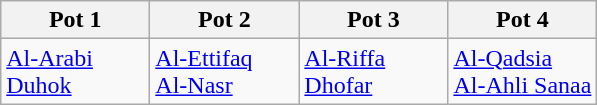<table class="wikitable">
<tr>
<th width=25%>Pot 1</th>
<th width=25%>Pot 2</th>
<th width=25%>Pot 3</th>
<th width=25%>Pot 4</th>
</tr>
<tr>
<td> <a href='#'>Al-Arabi</a><br> <a href='#'>Duhok</a></td>
<td> <a href='#'>Al-Ettifaq</a><br> <a href='#'>Al-Nasr</a></td>
<td> <a href='#'>Al-Riffa</a><br> <a href='#'>Dhofar</a></td>
<td> <a href='#'>Al-Qadsia</a><br> <a href='#'>Al-Ahli Sanaa</a></td>
</tr>
</table>
